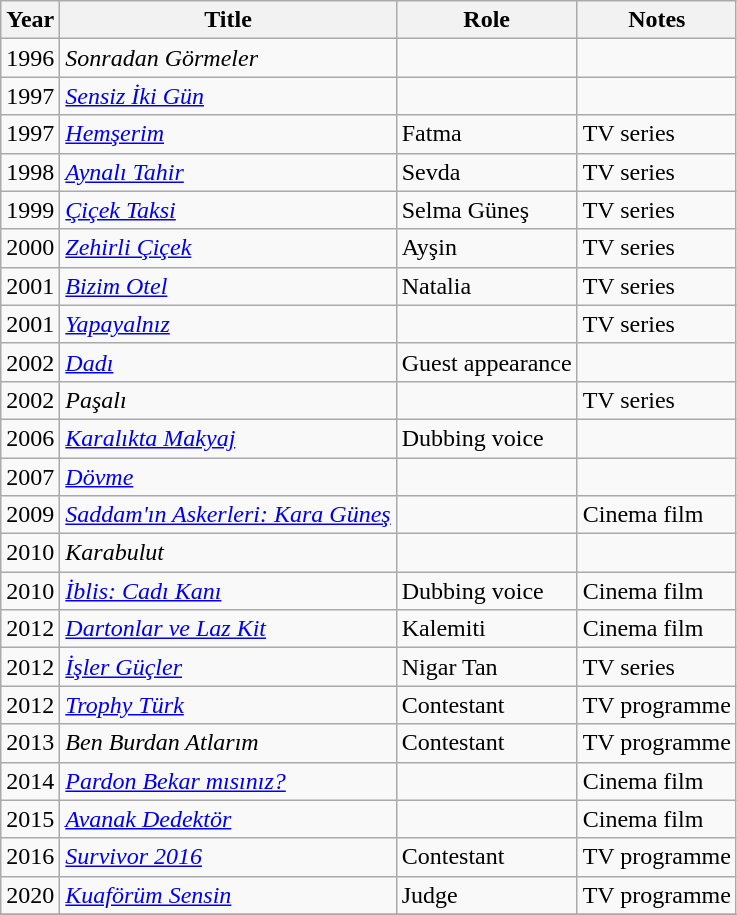<table class="wikitable sortable">
<tr>
<th>Year</th>
<th>Title</th>
<th>Role</th>
<th class = "unsortable">Notes</th>
</tr>
<tr>
<td>1996</td>
<td><em>Sonradan Görmeler</em></td>
<td></td>
<td></td>
</tr>
<tr>
<td>1997</td>
<td><em><a href='#'>Sensiz İki Gün</a></em></td>
<td></td>
<td></td>
</tr>
<tr>
<td>1997</td>
<td><em><a href='#'>Hemşerim</a></em></td>
<td>Fatma</td>
<td>TV series</td>
</tr>
<tr>
<td>1998</td>
<td><em><a href='#'>Aynalı Tahir</a></em></td>
<td>Sevda</td>
<td>TV series</td>
</tr>
<tr>
<td>1999</td>
<td><em><a href='#'>Çiçek Taksi</a></em></td>
<td>Selma Güneş</td>
<td>TV series</td>
</tr>
<tr>
<td>2000</td>
<td><em><a href='#'>Zehirli Çiçek</a></em></td>
<td>Ayşin</td>
<td>TV series</td>
</tr>
<tr>
<td>2001</td>
<td><em><a href='#'>Bizim Otel</a></em></td>
<td>Natalia</td>
<td>TV series</td>
</tr>
<tr>
<td>2001</td>
<td><em><a href='#'>Yapayalnız</a></em></td>
<td></td>
<td>TV series</td>
</tr>
<tr>
<td>2002</td>
<td><em><a href='#'>Dadı</a></em></td>
<td>Guest appearance</td>
<td></td>
</tr>
<tr>
<td>2002</td>
<td><em>Paşalı</em></td>
<td></td>
<td>TV series</td>
</tr>
<tr>
<td>2006</td>
<td><em><a href='#'>Karalıkta Makyaj</a></em></td>
<td>Dubbing voice</td>
<td></td>
</tr>
<tr>
<td>2007</td>
<td><em><a href='#'>Dövme</a></em></td>
<td></td>
<td></td>
</tr>
<tr>
<td>2009</td>
<td><em><a href='#'>Saddam'ın Askerleri: Kara Güneş</a></em></td>
<td></td>
<td>Cinema film</td>
</tr>
<tr>
<td>2010</td>
<td><em>Karabulut</em></td>
<td></td>
<td></td>
</tr>
<tr>
<td>2010</td>
<td><em><a href='#'>İblis: Cadı Kanı</a></em></td>
<td>Dubbing voice</td>
<td>Cinema film</td>
</tr>
<tr>
<td>2012</td>
<td><em><a href='#'>Dartonlar ve Laz Kit</a></em></td>
<td>Kalemiti</td>
<td>Cinema film</td>
</tr>
<tr>
<td>2012</td>
<td><em><a href='#'>İşler Güçler</a></em></td>
<td>Nigar Tan</td>
<td>TV series</td>
</tr>
<tr>
<td>2012</td>
<td><em><a href='#'>Trophy Türk</a></em></td>
<td>Contestant</td>
<td>TV programme</td>
</tr>
<tr>
<td>2013</td>
<td><em>Ben Burdan Atlarım</em></td>
<td>Contestant</td>
<td>TV programme</td>
</tr>
<tr>
<td>2014</td>
<td><em><a href='#'>Pardon Bekar mısınız?</a></em></td>
<td></td>
<td>Cinema film</td>
</tr>
<tr>
<td>2015</td>
<td><em><a href='#'>Avanak Dedektör</a></em></td>
<td></td>
<td>Cinema film</td>
</tr>
<tr>
<td>2016</td>
<td><em><a href='#'>Survivor 2016</a></em></td>
<td>Contestant</td>
<td>TV programme</td>
</tr>
<tr>
<td>2020</td>
<td><em><a href='#'>Kuaförüm Sensin</a></em></td>
<td>Judge</td>
<td>TV programme</td>
</tr>
<tr>
</tr>
</table>
